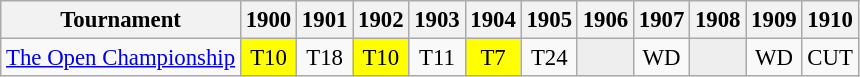<table class="wikitable" style="font-size:95%;text-align:center;">
<tr>
<th>Tournament</th>
<th>1900</th>
<th>1901</th>
<th>1902</th>
<th>1903</th>
<th>1904</th>
<th>1905</th>
<th>1906</th>
<th>1907</th>
<th>1908</th>
<th>1909</th>
<th>1910</th>
</tr>
<tr>
<td align=left><a href='#'>The Open Championship</a></td>
<td style="background:yellow;">T10</td>
<td>T18</td>
<td style="background:yellow;">T10</td>
<td>T11</td>
<td style="background:yellow;">T7</td>
<td>T24</td>
<td style="background:#eeeeee;"></td>
<td>WD</td>
<td style="background:#eeeeee;"></td>
<td>WD</td>
<td>CUT</td>
</tr>
</table>
